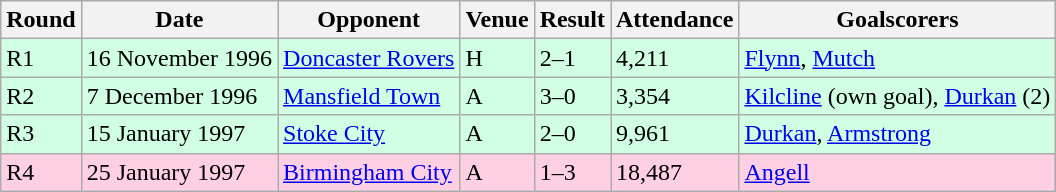<table class="wikitable">
<tr>
<th>Round</th>
<th>Date</th>
<th>Opponent</th>
<th>Venue</th>
<th>Result</th>
<th>Attendance</th>
<th>Goalscorers</th>
</tr>
<tr style="background-color: #d0ffe3;">
<td>R1</td>
<td>16 November 1996</td>
<td><a href='#'>Doncaster Rovers</a></td>
<td>H</td>
<td>2–1</td>
<td>4,211</td>
<td><a href='#'>Flynn</a>, <a href='#'>Mutch</a></td>
</tr>
<tr style="background-color: #d0ffe3;">
<td>R2</td>
<td>7 December 1996</td>
<td><a href='#'>Mansfield Town</a></td>
<td>A</td>
<td>3–0</td>
<td>3,354</td>
<td><a href='#'>Kilcline</a> (own goal), <a href='#'>Durkan</a> (2)</td>
</tr>
<tr style="background-color: #d0ffe3;">
<td>R3</td>
<td>15 January 1997</td>
<td><a href='#'>Stoke City</a></td>
<td>A</td>
<td>2–0</td>
<td>9,961</td>
<td><a href='#'>Durkan</a>, <a href='#'>Armstrong</a></td>
</tr>
<tr style="background-color: #ffd0e3;">
<td>R4</td>
<td>25 January 1997</td>
<td><a href='#'>Birmingham City</a></td>
<td>A</td>
<td>1–3</td>
<td>18,487</td>
<td><a href='#'>Angell</a></td>
</tr>
</table>
